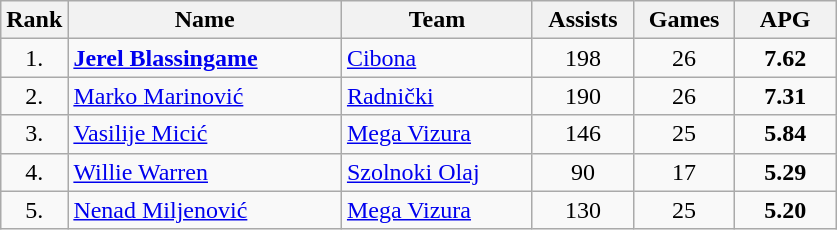<table class="wikitable" style="text-align: center;">
<tr>
<th>Rank</th>
<th width="175">Name</th>
<th width="120">Team</th>
<th width="60">Assists</th>
<th width="60">Games</th>
<th width="60">APG</th>
</tr>
<tr>
<td>1.</td>
<td align="left"> <strong><a href='#'>Jerel Blassingame</a></strong></td>
<td align="left"> <a href='#'>Cibona</a></td>
<td>198</td>
<td>26</td>
<td><strong>7.62</strong></td>
</tr>
<tr>
<td>2.</td>
<td align="left"> <a href='#'>Marko Marinović</a></td>
<td align="left"> <a href='#'>Radnički</a></td>
<td>190</td>
<td>26</td>
<td><strong>7.31</strong></td>
</tr>
<tr>
<td>3.</td>
<td align="left"> <a href='#'>Vasilije Micić</a></td>
<td align="left"> <a href='#'>Mega Vizura</a></td>
<td>146</td>
<td>25</td>
<td><strong>5.84</strong></td>
</tr>
<tr>
<td>4.</td>
<td align="left"> <a href='#'>Willie Warren</a></td>
<td align="left"> <a href='#'>Szolnoki Olaj</a></td>
<td>90</td>
<td>17</td>
<td><strong>5.29</strong></td>
</tr>
<tr>
<td>5.</td>
<td align="left"> <a href='#'>Nenad Miljenović</a></td>
<td align="left"> <a href='#'>Mega Vizura</a></td>
<td>130</td>
<td>25</td>
<td><strong>5.20</strong></td>
</tr>
</table>
